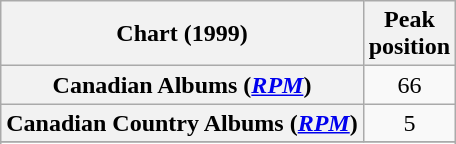<table class="wikitable sortable plainrowheaders" style="text-align:center">
<tr>
<th scope="col">Chart (1999)</th>
<th scope="col">Peak<br> position</th>
</tr>
<tr>
<th scope="row">Canadian Albums (<em><a href='#'>RPM</a></em>)</th>
<td>66</td>
</tr>
<tr>
<th scope="row">Canadian Country Albums (<em><a href='#'>RPM</a></em>)</th>
<td>5</td>
</tr>
<tr>
</tr>
<tr>
</tr>
</table>
